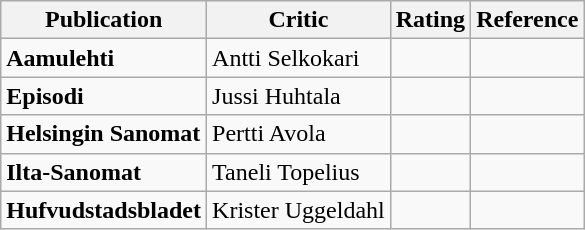<table class="wikitable">
<tr>
<th>Publication</th>
<th>Critic</th>
<th>Rating</th>
<th>Reference</th>
</tr>
<tr>
<td><strong>Aamulehti</strong></td>
<td>Antti Selkokari</td>
<td></td>
<td></td>
</tr>
<tr>
<td><strong>Episodi</strong></td>
<td>Jussi Huhtala</td>
<td></td>
<td></td>
</tr>
<tr>
<td><strong>Helsingin Sanomat</strong></td>
<td>Pertti Avola</td>
<td></td>
<td></td>
</tr>
<tr>
<td><strong>Ilta-Sanomat</strong></td>
<td>Taneli Topelius</td>
<td></td>
<td></td>
</tr>
<tr>
<td><strong>Hufvudstadsbladet</strong></td>
<td>Krister Uggeldahl</td>
<td></td>
<td></td>
</tr>
</table>
